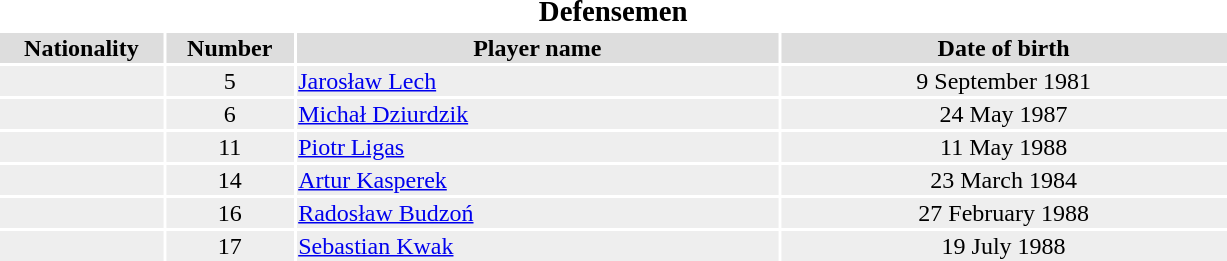<table width=65%>
<tr>
<th colspan=6><big>Defensemen</big></th>
</tr>
<tr bgcolor="#dddddd">
<th width=8%>Nationality</th>
<th width=7%>Number</th>
<th width=27%>Player name</th>
<th width=25%>Date of birth</th>
</tr>
<tr bgcolor="#eeeeee">
<td align=center></td>
<td align=center>5</td>
<td><a href='#'>Jarosław Lech</a></td>
<td align=center>9 September 1981</td>
</tr>
<tr bgcolor="#eeeeee">
<td align=center></td>
<td align=center>6</td>
<td><a href='#'>Michał Dziurdzik</a></td>
<td align=center>24 May 1987</td>
</tr>
<tr bgcolor="#eeeeee">
<td align=center></td>
<td align=center>11</td>
<td><a href='#'>Piotr Ligas</a></td>
<td align=center>11 May 1988</td>
</tr>
<tr bgcolor="#eeeeee">
<td align=center></td>
<td align=center>14</td>
<td><a href='#'>Artur Kasperek</a></td>
<td align=center>23 March 1984</td>
</tr>
<tr bgcolor="#eeeeee">
<td align=center></td>
<td align=center>16</td>
<td><a href='#'>Radosław Budzoń</a></td>
<td align=center>27 February 1988</td>
</tr>
<tr bgcolor="#eeeeee">
<td align=center></td>
<td align=center>17</td>
<td><a href='#'>Sebastian Kwak</a></td>
<td align=center>19 July 1988</td>
</tr>
</table>
